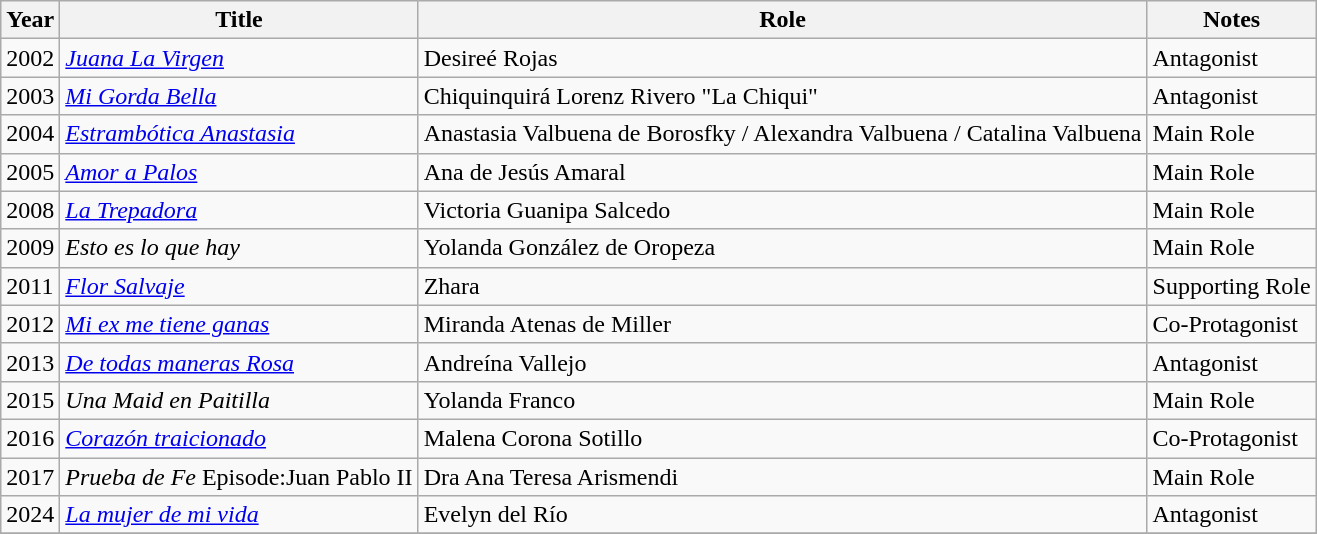<table class="wikitable sortable">
<tr>
<th>Year</th>
<th>Title</th>
<th>Role</th>
<th>Notes</th>
</tr>
<tr>
<td>2002</td>
<td><em><a href='#'>Juana La Virgen</a></em></td>
<td>Desireé Rojas</td>
<td>Antagonist</td>
</tr>
<tr>
<td>2003</td>
<td><em><a href='#'>Mi Gorda Bella</a></em></td>
<td>Chiquinquirá Lorenz Rivero "La Chiqui"</td>
<td>Antagonist</td>
</tr>
<tr>
<td>2004</td>
<td><em><a href='#'>Estrambótica Anastasia</a></em></td>
<td>Anastasia Valbuena de Borosfky / Alexandra Valbuena / Catalina Valbuena</td>
<td>Main Role</td>
</tr>
<tr>
<td>2005</td>
<td><em><a href='#'>Amor a Palos</a></em></td>
<td>Ana de Jesús Amaral</td>
<td>Main Role</td>
</tr>
<tr>
<td>2008</td>
<td><em><a href='#'>La Trepadora</a></em></td>
<td>Victoria Guanipa Salcedo</td>
<td>Main Role</td>
</tr>
<tr>
<td>2009</td>
<td><em>Esto es lo que hay</em></td>
<td>Yolanda González de Oropeza</td>
<td>Main Role</td>
</tr>
<tr>
<td>2011</td>
<td><em><a href='#'>Flor Salvaje</a></em></td>
<td>Zhara</td>
<td>Supporting Role</td>
</tr>
<tr>
<td>2012</td>
<td><em><a href='#'>Mi ex me tiene ganas</a></em></td>
<td>Miranda Atenas de Miller</td>
<td>Co-Protagonist</td>
</tr>
<tr>
<td>2013</td>
<td><em><a href='#'>De todas maneras Rosa</a></em></td>
<td>Andreína Vallejo</td>
<td>Antagonist</td>
</tr>
<tr>
<td>2015</td>
<td><em>Una Maid en Paitilla</em></td>
<td>Yolanda Franco</td>
<td>Main Role</td>
</tr>
<tr>
<td>2016</td>
<td><em><a href='#'>Corazón traicionado</a></em></td>
<td>Malena Corona Sotillo</td>
<td>Co-Protagonist</td>
</tr>
<tr>
<td>2017</td>
<td><em>Prueba de Fe</em> Episode:Juan Pablo II</td>
<td>Dra Ana Teresa Arismendi</td>
<td>Main Role</td>
</tr>
<tr>
<td>2024</td>
<td><em><a href='#'>La mujer de mi vida</a></em></td>
<td>Evelyn del Río</td>
<td>Antagonist</td>
</tr>
<tr>
</tr>
</table>
